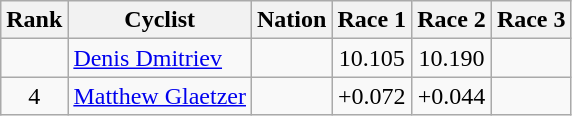<table class="wikitable sortable" style="text-align:center;">
<tr>
<th>Rank</th>
<th>Cyclist</th>
<th>Nation</th>
<th>Race 1</th>
<th>Race 2</th>
<th>Race 3</th>
</tr>
<tr>
<td></td>
<td align=left><a href='#'>Denis Dmitriev</a></td>
<td align=left></td>
<td>10.105</td>
<td>10.190</td>
<td></td>
</tr>
<tr>
<td>4</td>
<td align=left><a href='#'>Matthew Glaetzer</a></td>
<td align=left></td>
<td data-sort-value=10.177>+0.072</td>
<td data-sort-value=10.234>+0.044</td>
<td></td>
</tr>
</table>
